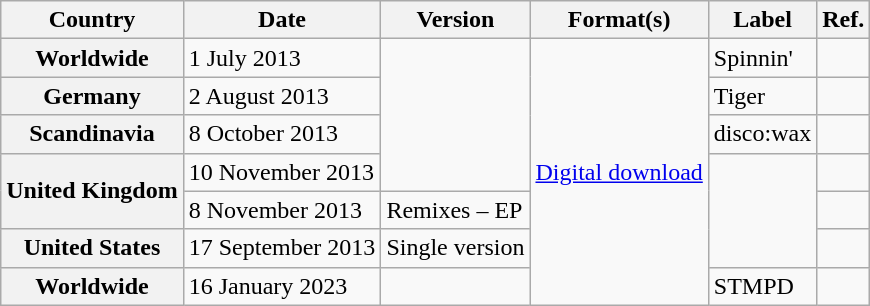<table class="wikitable plainrowheaders">
<tr>
<th scope="col">Country</th>
<th scope="col">Date</th>
<th scope="col">Version</th>
<th scope="col">Format(s)</th>
<th scope="col">Label</th>
<th scope="col">Ref.</th>
</tr>
<tr>
<th scope="row">Worldwide</th>
<td>1 July 2013</td>
<td rowspan="4"></td>
<td rowspan="7"><a href='#'>Digital download</a></td>
<td>Spinnin'</td>
<td></td>
</tr>
<tr>
<th scope="row">Germany</th>
<td>2 August 2013</td>
<td>Tiger</td>
<td></td>
</tr>
<tr>
<th scope="row">Scandinavia</th>
<td>8 October 2013</td>
<td>disco:wax</td>
<td></td>
</tr>
<tr>
<th scope="row" rowspan="2">United Kingdom</th>
<td>10 November 2013</td>
<td rowspan="3"></td>
<td></td>
</tr>
<tr>
<td>8 November 2013</td>
<td>Remixes – EP</td>
<td></td>
</tr>
<tr>
<th scope="row">United States</th>
<td>17 September 2013</td>
<td>Single version</td>
<td></td>
</tr>
<tr>
<th scope="row">Worldwide</th>
<td>16 January 2023</td>
<td></td>
<td>STMPD</td>
<td></td>
</tr>
</table>
